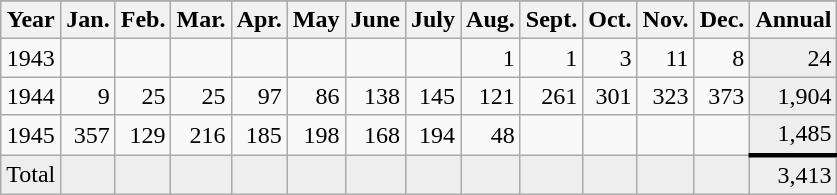<table class="wikitable" style="text-align: right;">
<tr>
</tr>
<tr>
<th rowspan=2>Year</th>
</tr>
<tr>
<th>Jan.</th>
<th>Feb.</th>
<th>Mar.</th>
<th>Apr.</th>
<th>May</th>
<th>June</th>
<th>July</th>
<th>Aug.</th>
<th>Sept.</th>
<th>Oct.</th>
<th>Nov.</th>
<th>Dec.</th>
<th>Annual</th>
</tr>
<tr>
<td style="text-align:center">1943</td>
<td></td>
<td></td>
<td></td>
<td></td>
<td></td>
<td></td>
<td></td>
<td>1</td>
<td>1</td>
<td>3</td>
<td>11</td>
<td>8</td>
<td style="background: #eee;">24</td>
</tr>
<tr>
<td style="text-align:center">1944</td>
<td>9</td>
<td>25</td>
<td>25</td>
<td>97</td>
<td>86</td>
<td>138</td>
<td>145</td>
<td>121</td>
<td>261</td>
<td>301</td>
<td>323</td>
<td>373</td>
<td style="background: #eee;">1,904</td>
</tr>
<tr>
<td style="text-align:center">1945</td>
<td>357</td>
<td>129</td>
<td>216</td>
<td>185</td>
<td>198</td>
<td>168</td>
<td>194</td>
<td>48</td>
<td></td>
<td></td>
<td></td>
<td></td>
<td style="background: #eee;">1,485</td>
</tr>
<tr style="background: #eee;">
<td style="text-align:center">Total</td>
<td></td>
<td></td>
<td></td>
<td></td>
<td></td>
<td></td>
<td></td>
<td></td>
<td></td>
<td></td>
<td></td>
<td></td>
<td style="border-top: black solid">3,413</td>
</tr>
</table>
